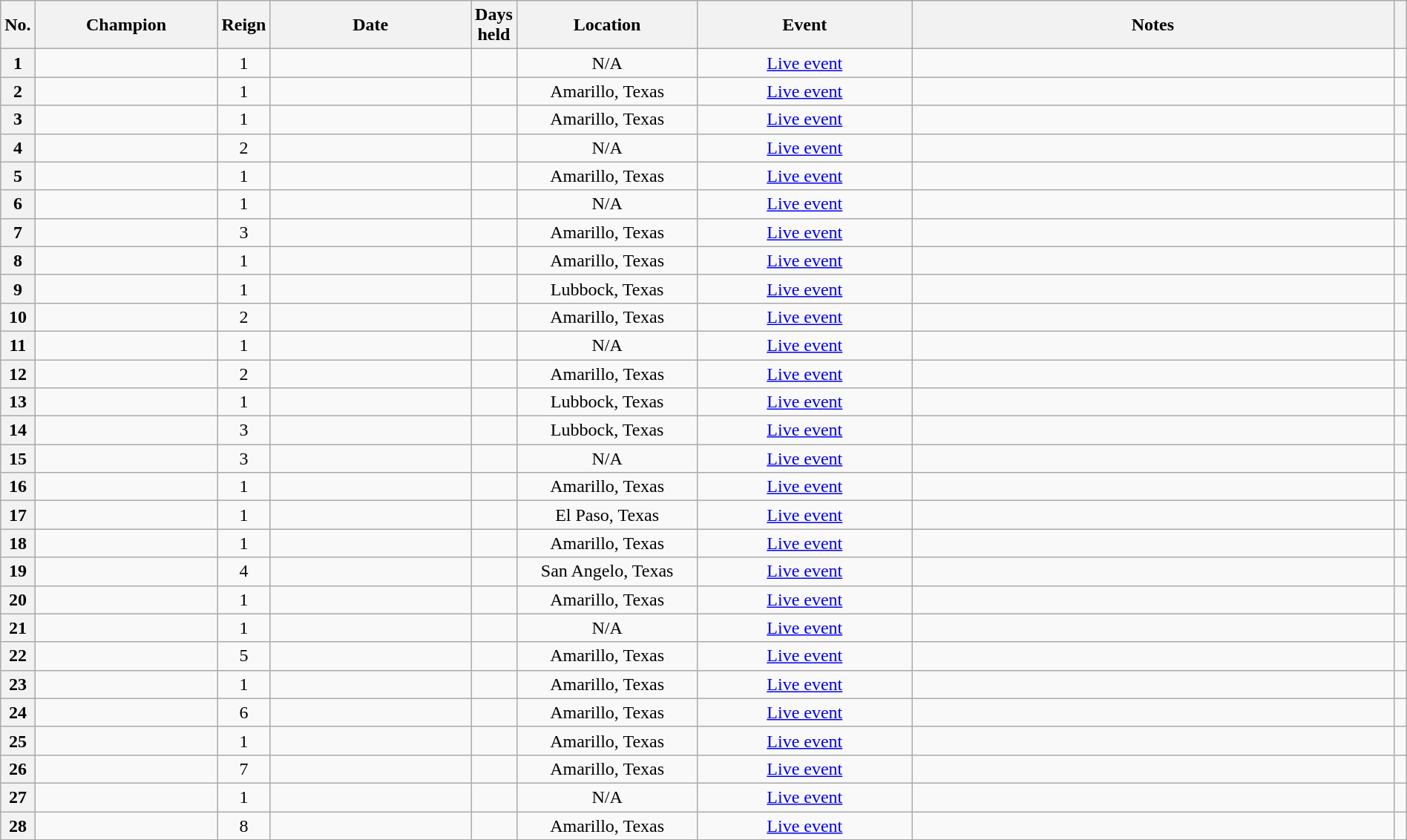<table class="wikitable sortable" style="text-align: center" width=100%>
<tr>
<th width=0 data-sort-type="number" scope="col">No.</th>
<th width=14% scope="col">Champion</th>
<th width=0 scope="col">Reign</th>
<th width=16% scope="col">Date</th>
<th width=0 data-sort-type="number" scope="col">Days held</th>
<th width=14% scope="col">Location</th>
<th width=17% scope="col">Event</th>
<th width=51% class="unsortable" scope="col">Notes</th>
<th width=0 class="unsortable" scope="col"></th>
</tr>
<tr>
<th scope="row">1</th>
<td></td>
<td>1</td>
<td></td>
<td></td>
<td>N/A</td>
<td><a href='#'>Live event</a></td>
<td align=left> </td>
<td> </td>
</tr>
<tr>
<th scope="row">2</th>
<td></td>
<td>1</td>
<td></td>
<td></td>
<td>Amarillo, Texas</td>
<td><a href='#'>Live event</a></td>
<td align=left> </td>
<td> </td>
</tr>
<tr>
<th scope="row">3</th>
<td></td>
<td>1</td>
<td></td>
<td></td>
<td>Amarillo, Texas</td>
<td><a href='#'>Live event</a></td>
<td align=left> </td>
<td> </td>
</tr>
<tr>
<th scope="row">4</th>
<td></td>
<td>2</td>
<td></td>
<td></td>
<td>N/A</td>
<td><a href='#'>Live event</a></td>
<td align=left> </td>
<td> </td>
</tr>
<tr>
<th scope="row">5</th>
<td></td>
<td>1</td>
<td></td>
<td></td>
<td>Amarillo, Texas</td>
<td><a href='#'>Live event</a></td>
<td align=left> </td>
<td> </td>
</tr>
<tr>
<th scope="row">6</th>
<td></td>
<td>1</td>
<td></td>
<td></td>
<td>N/A</td>
<td><a href='#'>Live event</a></td>
<td align=left> </td>
<td> </td>
</tr>
<tr>
<th scope="row">7</th>
<td></td>
<td>3</td>
<td></td>
<td></td>
<td>Amarillo, Texas</td>
<td><a href='#'>Live event</a></td>
<td align=left> </td>
<td> </td>
</tr>
<tr>
<th scope="row">8</th>
<td></td>
<td>1</td>
<td></td>
<td></td>
<td>Amarillo, Texas</td>
<td><a href='#'>Live event</a></td>
<td align=left> </td>
<td> </td>
</tr>
<tr>
<th scope="row">9</th>
<td></td>
<td>1</td>
<td></td>
<td></td>
<td>Lubbock, Texas</td>
<td><a href='#'>Live event</a></td>
<td align=left> </td>
<td> </td>
</tr>
<tr>
<th scope="row">10</th>
<td></td>
<td>2</td>
<td></td>
<td></td>
<td>Amarillo, Texas</td>
<td><a href='#'>Live event</a></td>
<td align=left> </td>
<td> </td>
</tr>
<tr>
<th scope="row">11</th>
<td></td>
<td>1</td>
<td></td>
<td></td>
<td>N/A</td>
<td><a href='#'>Live event</a></td>
<td align=left> </td>
<td> </td>
</tr>
<tr>
<th scope="row">12</th>
<td></td>
<td>2</td>
<td></td>
<td></td>
<td>Amarillo, Texas</td>
<td><a href='#'>Live event</a></td>
<td align=left> </td>
<td> </td>
</tr>
<tr>
<th scope="row">13</th>
<td></td>
<td>1</td>
<td></td>
<td></td>
<td>Lubbock, Texas</td>
<td><a href='#'>Live event</a></td>
<td align=left> </td>
<td> </td>
</tr>
<tr>
<th scope="row">14</th>
<td></td>
<td>3</td>
<td></td>
<td></td>
<td>Lubbock, Texas</td>
<td><a href='#'>Live event</a></td>
<td align=left> </td>
<td> </td>
</tr>
<tr>
<th scope="row">15</th>
<td></td>
<td>3</td>
<td></td>
<td></td>
<td>N/A</td>
<td><a href='#'>Live event</a></td>
<td align=left> </td>
<td> </td>
</tr>
<tr>
<th scope="row">16</th>
<td></td>
<td>1</td>
<td></td>
<td></td>
<td>Amarillo, Texas</td>
<td><a href='#'>Live event</a></td>
<td align=left> </td>
<td> </td>
</tr>
<tr>
<th scope="row">17</th>
<td></td>
<td>1</td>
<td></td>
<td></td>
<td>El Paso, Texas</td>
<td><a href='#'>Live event</a></td>
<td align=left> </td>
<td> </td>
</tr>
<tr>
<th scope="row">18</th>
<td></td>
<td>1</td>
<td></td>
<td></td>
<td>Amarillo, Texas</td>
<td><a href='#'>Live event</a></td>
<td align=left> </td>
<td> </td>
</tr>
<tr>
<th scope="row">19</th>
<td></td>
<td>4</td>
<td></td>
<td></td>
<td>San Angelo, Texas</td>
<td><a href='#'>Live event</a></td>
<td align=left> </td>
<td> </td>
</tr>
<tr>
<th scope="row">20</th>
<td></td>
<td>1</td>
<td></td>
<td></td>
<td>Amarillo, Texas</td>
<td><a href='#'>Live event</a></td>
<td align=left> </td>
<td> </td>
</tr>
<tr>
<th scope="row">21</th>
<td></td>
<td>1</td>
<td></td>
<td></td>
<td>N/A</td>
<td><a href='#'>Live event</a></td>
<td align=left> </td>
<td> </td>
</tr>
<tr>
<th scope="row">22</th>
<td></td>
<td>5</td>
<td></td>
<td></td>
<td>Amarillo, Texas</td>
<td><a href='#'>Live event</a></td>
<td align=left> </td>
<td> </td>
</tr>
<tr>
<th scope="row">23</th>
<td></td>
<td>1</td>
<td></td>
<td></td>
<td>Amarillo, Texas</td>
<td><a href='#'>Live event</a></td>
<td align=left> </td>
<td> </td>
</tr>
<tr>
<th scope="row">24</th>
<td></td>
<td>6</td>
<td></td>
<td></td>
<td>Amarillo, Texas</td>
<td><a href='#'>Live event</a></td>
<td align=left> </td>
<td> </td>
</tr>
<tr>
<th scope="row">25</th>
<td></td>
<td>1</td>
<td></td>
<td></td>
<td>Amarillo, Texas</td>
<td><a href='#'>Live event</a></td>
<td align=left> </td>
<td> </td>
</tr>
<tr>
<th scope="row">26</th>
<td></td>
<td>7</td>
<td></td>
<td></td>
<td>Amarillo, Texas</td>
<td><a href='#'>Live event</a></td>
<td align=left> </td>
<td> </td>
</tr>
<tr>
<th scope="row">27</th>
<td></td>
<td>1</td>
<td></td>
<td></td>
<td>N/A</td>
<td><a href='#'>Live event</a></td>
<td align=left> </td>
<td> </td>
</tr>
<tr>
<th scope="row">28</th>
<td></td>
<td>8</td>
<td></td>
<td></td>
<td>Amarillo, Texas</td>
<td><a href='#'>Live event</a></td>
<td align=left> </td>
<td> </td>
</tr>
</table>
